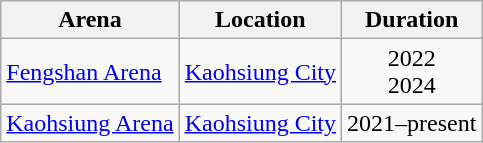<table class="wikitable">
<tr>
<th>Arena</th>
<th>Location</th>
<th>Duration</th>
</tr>
<tr>
<td><a href='#'>Fengshan Arena</a></td>
<td><a href='#'>Kaohsiung City</a></td>
<td style="text-align:center;">2022<br>2024</td>
</tr>
<tr>
<td><a href='#'>Kaohsiung Arena</a></td>
<td><a href='#'>Kaohsiung City</a></td>
<td style="text-align:center;">2021–present</td>
</tr>
</table>
